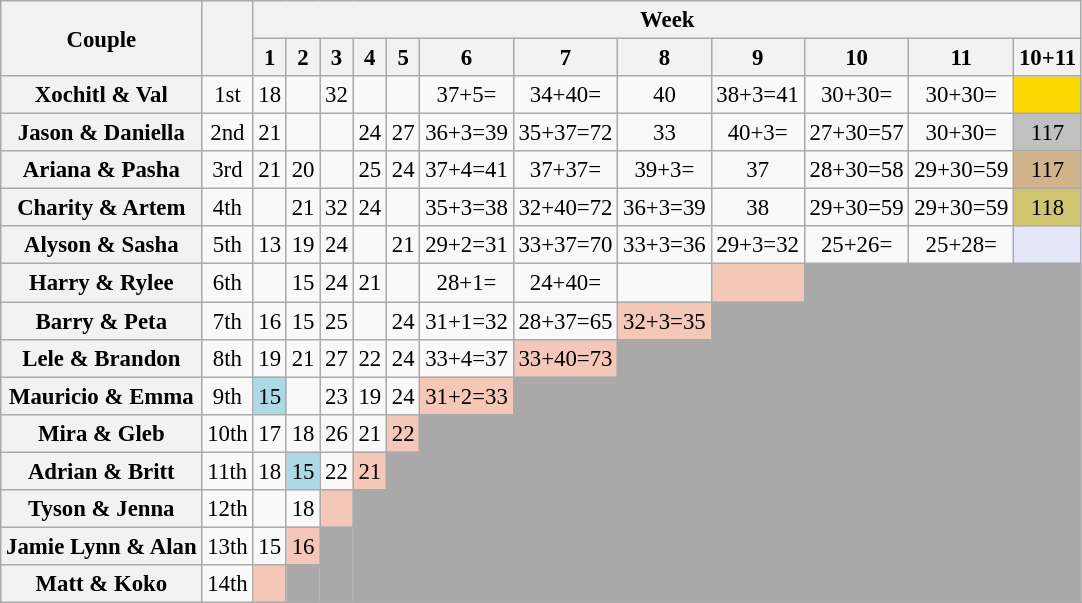<table class="wikitable sortable" style="text-align:center; font-size:95%">
<tr>
<th rowspan="2" scope="col">Couple</th>
<th rowspan="2" scope="col"></th>
<th colspan="12">Week</th>
</tr>
<tr>
<th scope="col">1</th>
<th scope="col">2</th>
<th scope="col">3</th>
<th scope="col">4</th>
<th scope="col">5</th>
<th scope="col">6</th>
<th scope="col">7</th>
<th scope="col">8</th>
<th scope="col">9</th>
<th scope="col">10</th>
<th scope="col">11</th>
<th scope="col">10+11</th>
</tr>
<tr>
<th scope="row">Xochitl & Val</th>
<td>1st</td>
<td>18</td>
<td></td>
<td>32</td>
<td></td>
<td></td>
<td> 37+5=</td>
<td> 34+40=</td>
<td>40</td>
<td> 38+3=41</td>
<td> 30+30=</td>
<td> 30+30=</td>
<td bgcolor="gold"></td>
</tr>
<tr>
<th scope="row">Jason & Daniella</th>
<td>2nd</td>
<td>21</td>
<td></td>
<td></td>
<td>24</td>
<td>27</td>
<td> 36+3=39</td>
<td> 35+37=72</td>
<td>33</td>
<td> 40+3=</td>
<td> 27+30=57</td>
<td> 30+30=</td>
<td bgcolor="silver">117</td>
</tr>
<tr>
<th scope="row">Ariana & Pasha</th>
<td>3rd</td>
<td>21</td>
<td>20</td>
<td></td>
<td>25</td>
<td>24</td>
<td> 37+4=41</td>
<td> 37+37=</td>
<td> 39+3=</td>
<td>37</td>
<td> 28+30=58</td>
<td> 29+30=59</td>
<td bgcolor="tan">117</td>
</tr>
<tr>
<th scope="row">Charity & Artem</th>
<td>4th</td>
<td></td>
<td>21</td>
<td>32</td>
<td>24</td>
<td></td>
<td> 35+3=38</td>
<td> 32+40=72</td>
<td> 36+3=39</td>
<td>38</td>
<td> 29+30=59</td>
<td> 29+30=59</td>
<td bgcolor="d1c571">118</td>
</tr>
<tr>
<th scope="row">Alyson & Sasha</th>
<td>5th</td>
<td>13</td>
<td>19</td>
<td>24</td>
<td></td>
<td>21</td>
<td> 29+2=31</td>
<td> 33+37=70</td>
<td> 33+3=36</td>
<td> 29+3=32</td>
<td> 25+26=</td>
<td> 25+28=</td>
<td bgcolor="E6E6FA"></td>
</tr>
<tr>
<th scope="row">Harry & Rylee</th>
<td>6th</td>
<td></td>
<td>15</td>
<td>24</td>
<td>21</td>
<td></td>
<td> 28+1=</td>
<td> 24+40=</td>
<td></td>
<td bgcolor="f4c7b8"></td>
<td rowspan="9" colspan="3" bgcolor="darkgrey"></td>
</tr>
<tr>
<th scope="row">Barry & Peta</th>
<td>7th</td>
<td>16</td>
<td>15</td>
<td>25</td>
<td></td>
<td>24</td>
<td> 31+1=32</td>
<td> 28+37=65</td>
<td bgcolor="f4c7b8"> 32+3=35</td>
<td rowspan="8" bgcolor="darkgray"></td>
</tr>
<tr>
<th scope="row">Lele & Brandon</th>
<td>8th</td>
<td>19</td>
<td>21</td>
<td>27</td>
<td>22</td>
<td>24</td>
<td> 33+4=37</td>
<td bgcolor="f4c7b8"> 33+40=73</td>
<td rowspan="7" bgcolor="darkgray"></td>
</tr>
<tr>
<th scope="row">Mauricio & Emma</th>
<td>9th</td>
<td bgcolor="lightblue">15</td>
<td></td>
<td>23</td>
<td>19</td>
<td>24</td>
<td bgcolor="f4c7b8"> 31+2=33</td>
<td rowspan="6" bgcolor="darkgray"></td>
</tr>
<tr>
<th scope="row">Mira & Gleb</th>
<td>10th</td>
<td>17</td>
<td>18</td>
<td>26</td>
<td>21</td>
<td bgcolor="f4c7b8">22</td>
<td rowspan="5" bgcolor="darkgray"></td>
</tr>
<tr>
<th scope="row">Adrian & Britt</th>
<td>11th</td>
<td>18</td>
<td bgcolor="lightblue">15</td>
<td>22</td>
<td bgcolor="f4c7b8">21</td>
<td rowspan="4" bgcolor="darkgray"></td>
</tr>
<tr>
<th scope="row">Tyson & Jenna</th>
<td>12th</td>
<td></td>
<td>18</td>
<td bgcolor="f4c7b8"></td>
<td rowspan="3" bgcolor="darkgray"></td>
</tr>
<tr>
<th scope="row">Jamie Lynn & Alan</th>
<td>13th</td>
<td>15</td>
<td bgcolor="f4c7b8">16</td>
<td rowspan="2" bgcolor="darkgray"></td>
</tr>
<tr>
<th scope="row">Matt & Koko</th>
<td>14th</td>
<td bgcolor="f4c7b8"></td>
<td bgcolor="darkgray"></td>
</tr>
</table>
